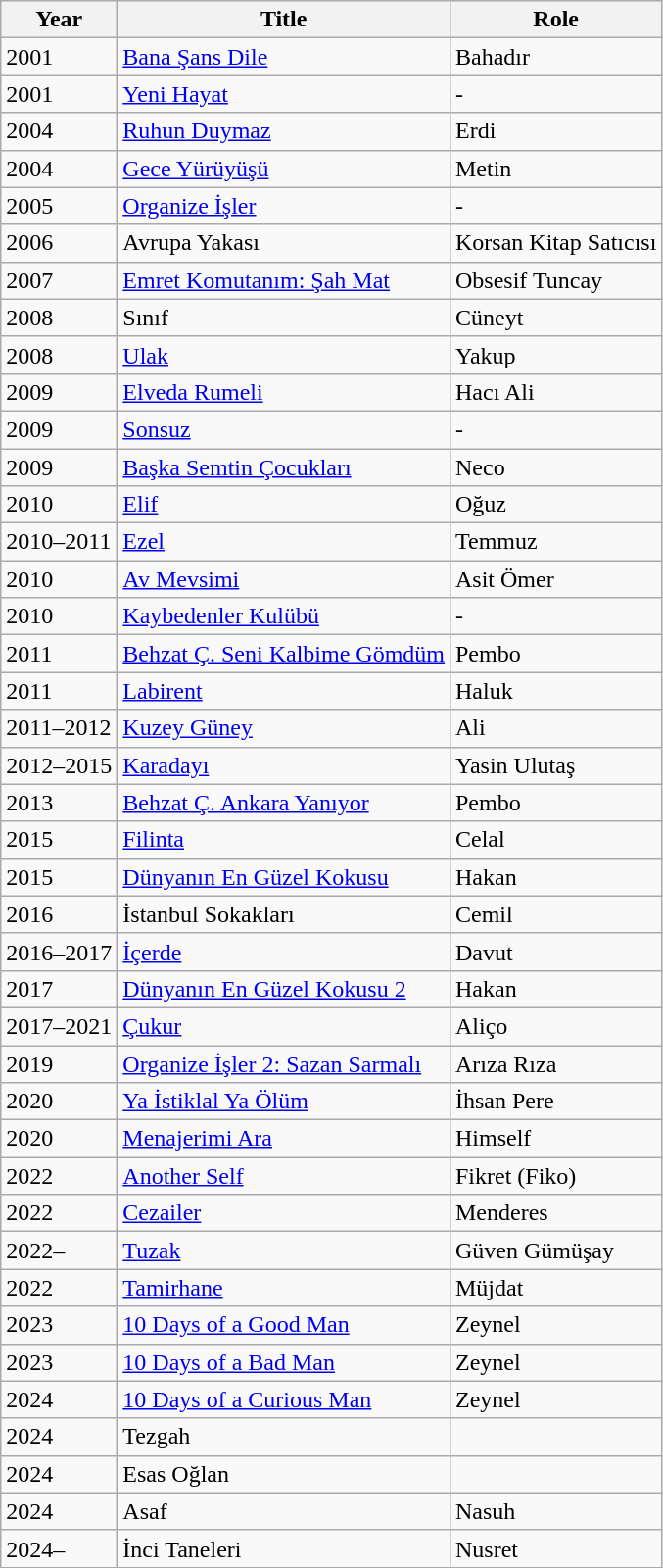<table class="wikitable">
<tr>
<th>Year</th>
<th>Title</th>
<th>Role</th>
</tr>
<tr>
<td>2001</td>
<td><a href='#'>Bana Şans Dile</a></td>
<td>Bahadır</td>
</tr>
<tr>
<td>2001</td>
<td><a href='#'>Yeni Hayat</a></td>
<td>-</td>
</tr>
<tr>
<td>2004</td>
<td><a href='#'>Ruhun Duymaz</a></td>
<td>Erdi</td>
</tr>
<tr>
<td>2004</td>
<td><a href='#'>Gece Yürüyüşü</a></td>
<td>Metin</td>
</tr>
<tr>
<td>2005</td>
<td><a href='#'>Organize İşler</a></td>
<td>-</td>
</tr>
<tr>
<td>2006</td>
<td>Avrupa Yakası</td>
<td>Korsan Kitap Satıcısı</td>
</tr>
<tr>
<td>2007</td>
<td><a href='#'>Emret Komutanım: Şah Mat</a></td>
<td>Obsesif Tuncay</td>
</tr>
<tr>
<td>2008</td>
<td>Sınıf</td>
<td>Cüneyt</td>
</tr>
<tr>
<td>2008</td>
<td><a href='#'>Ulak</a></td>
<td>Yakup</td>
</tr>
<tr>
<td>2009</td>
<td><a href='#'>Elveda Rumeli</a></td>
<td>Hacı Ali</td>
</tr>
<tr>
<td>2009</td>
<td><a href='#'>Sonsuz</a></td>
<td>-</td>
</tr>
<tr>
<td>2009</td>
<td><a href='#'>Başka Semtin Çocukları</a></td>
<td>Neco</td>
</tr>
<tr>
<td>2010</td>
<td><a href='#'>Elif</a></td>
<td>Oğuz</td>
</tr>
<tr>
<td>2010–2011</td>
<td><a href='#'>Ezel</a></td>
<td>Temmuz</td>
</tr>
<tr>
<td>2010</td>
<td><a href='#'>Av Mevsimi</a></td>
<td>Asit Ömer</td>
</tr>
<tr>
<td>2010</td>
<td><a href='#'>Kaybedenler Kulübü</a></td>
<td>-</td>
</tr>
<tr>
<td>2011</td>
<td><a href='#'>Behzat Ç. Seni Kalbime Gömdüm</a></td>
<td>Pembo</td>
</tr>
<tr>
<td>2011</td>
<td><a href='#'>Labirent</a></td>
<td>Haluk</td>
</tr>
<tr>
<td>2011–2012</td>
<td><a href='#'>Kuzey Güney</a></td>
<td>Ali</td>
</tr>
<tr>
<td>2012–2015</td>
<td><a href='#'>Karadayı</a></td>
<td>Yasin Ulutaş</td>
</tr>
<tr>
<td>2013</td>
<td><a href='#'>Behzat Ç. Ankara Yanıyor</a></td>
<td>Pembo</td>
</tr>
<tr>
<td>2015</td>
<td><a href='#'>Filinta</a></td>
<td>Celal</td>
</tr>
<tr>
<td>2015</td>
<td><a href='#'>Dünyanın En Güzel Kokusu</a></td>
<td>Hakan</td>
</tr>
<tr>
<td>2016</td>
<td>İstanbul Sokakları</td>
<td>Cemil</td>
</tr>
<tr>
<td>2016–2017</td>
<td><a href='#'>İçerde</a></td>
<td>Davut</td>
</tr>
<tr>
<td>2017</td>
<td><a href='#'>Dünyanın En Güzel Kokusu 2</a></td>
<td>Hakan</td>
</tr>
<tr>
<td>2017–2021</td>
<td><a href='#'>Çukur</a></td>
<td>Aliço</td>
</tr>
<tr>
<td>2019</td>
<td><a href='#'>Organize İşler 2: Sazan Sarmalı</a></td>
<td>Arıza Rıza</td>
</tr>
<tr>
<td>2020</td>
<td><a href='#'>Ya İstiklal Ya Ölüm</a></td>
<td>İhsan Pere</td>
</tr>
<tr>
<td>2020</td>
<td><a href='#'>Menajerimi Ara</a></td>
<td>Himself</td>
</tr>
<tr>
<td>2022</td>
<td><a href='#'>Another Self</a></td>
<td>Fikret (Fiko)</td>
</tr>
<tr>
<td>2022</td>
<td><a href='#'>Cezailer</a></td>
<td>Menderes</td>
</tr>
<tr>
<td>2022–</td>
<td><a href='#'>Tuzak</a></td>
<td>Güven Gümüşay</td>
</tr>
<tr>
<td>2022</td>
<td><a href='#'>Tamirhane</a></td>
<td>Müjdat</td>
</tr>
<tr>
<td>2023</td>
<td><a href='#'>10 Days of a Good Man</a></td>
<td>Zeynel</td>
</tr>
<tr>
<td>2023</td>
<td><a href='#'>10 Days of a Bad Man</a></td>
<td>Zeynel</td>
</tr>
<tr>
<td>2024</td>
<td><a href='#'>10 Days of a Curious Man</a></td>
<td>Zeynel</td>
</tr>
<tr>
<td>2024</td>
<td>Tezgah</td>
<td></td>
</tr>
<tr>
<td>2024</td>
<td>Esas Oğlan</td>
<td></td>
</tr>
<tr>
<td>2024</td>
<td>Asaf</td>
<td>Nasuh</td>
</tr>
<tr>
<td>2024–</td>
<td>İnci Taneleri</td>
<td>Nusret</td>
</tr>
<tr>
</tr>
</table>
